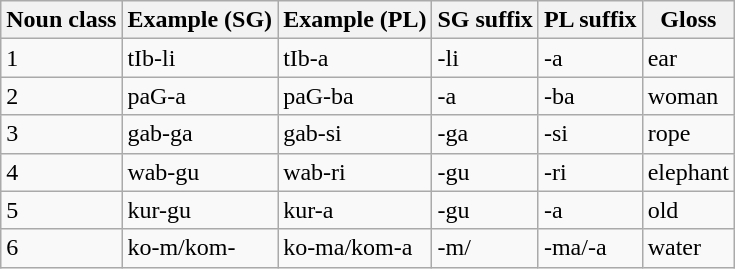<table class="wikitable">
<tr>
<th>Noun class</th>
<th>Example (SG)</th>
<th>Example (PL)</th>
<th>SG suffix</th>
<th>PL suffix</th>
<th>Gloss</th>
</tr>
<tr>
<td>1</td>
<td>tIb-li</td>
<td>tIb-a</td>
<td>-li</td>
<td>-a</td>
<td>ear</td>
</tr>
<tr>
<td>2</td>
<td>paG-a</td>
<td>paG-ba</td>
<td>-a</td>
<td>-ba</td>
<td>woman</td>
</tr>
<tr>
<td>3</td>
<td>gab-ga</td>
<td>gab-si</td>
<td>-ga</td>
<td>-si</td>
<td>rope</td>
</tr>
<tr>
<td>4</td>
<td>wab-gu</td>
<td>wab-ri</td>
<td>-gu</td>
<td>-ri</td>
<td>elephant</td>
</tr>
<tr>
<td>5</td>
<td>kur-gu</td>
<td>kur-a</td>
<td>-gu</td>
<td>-a</td>
<td>old</td>
</tr>
<tr>
<td>6</td>
<td>ko-m/kom-</td>
<td>ko-ma/kom-a</td>
<td>-m/</td>
<td>-ma/-a</td>
<td>water</td>
</tr>
</table>
